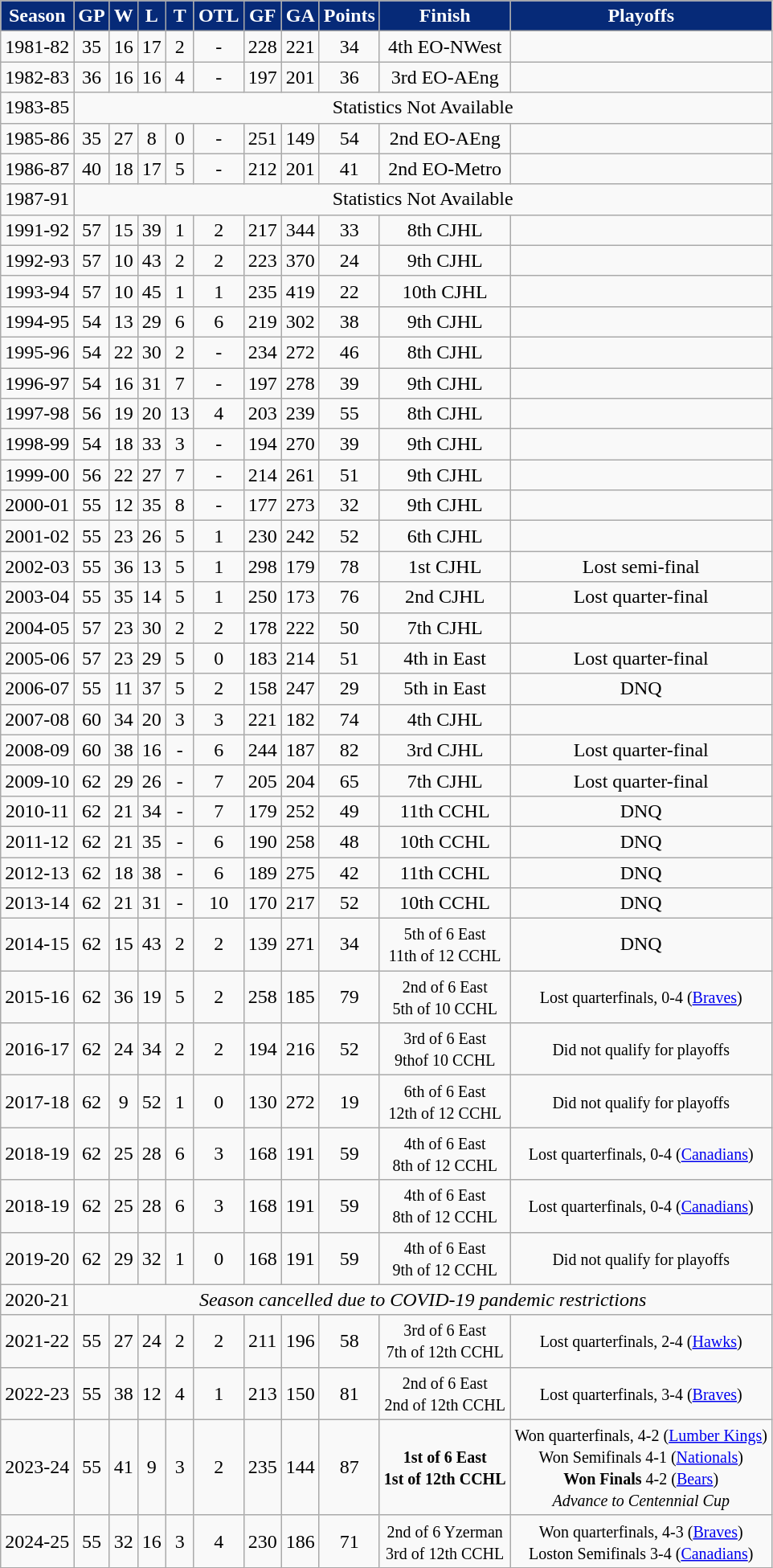<table class="wikitable">
<tr align="center" style="color: #FFFFFF" bgcolor="#062A78">
<td><strong>Season</strong></td>
<td><strong>GP </strong></td>
<td><strong> W </strong></td>
<td><strong> L </strong></td>
<td><strong> T </strong></td>
<td><strong>OTL</strong></td>
<td><strong>GF </strong></td>
<td><strong>GA </strong></td>
<td><strong>Points</strong></td>
<td><strong>Finish</strong></td>
<td><strong>Playoffs</strong></td>
</tr>
<tr align="center">
<td>1981-82</td>
<td>35</td>
<td>16</td>
<td>17</td>
<td>2</td>
<td>-</td>
<td>228</td>
<td>221</td>
<td>34</td>
<td>4th EO-NWest</td>
<td></td>
</tr>
<tr align="center">
<td>1982-83</td>
<td>36</td>
<td>16</td>
<td>16</td>
<td>4</td>
<td>-</td>
<td>197</td>
<td>201</td>
<td>36</td>
<td>3rd EO-AEng</td>
<td></td>
</tr>
<tr align="center">
<td>1983-85</td>
<td colspan="11">Statistics Not Available</td>
</tr>
<tr align="center">
<td>1985-86</td>
<td>35</td>
<td>27</td>
<td>8</td>
<td>0</td>
<td>-</td>
<td>251</td>
<td>149</td>
<td>54</td>
<td>2nd EO-AEng</td>
<td></td>
</tr>
<tr align="center">
<td>1986-87</td>
<td>40</td>
<td>18</td>
<td>17</td>
<td>5</td>
<td>-</td>
<td>212</td>
<td>201</td>
<td>41</td>
<td>2nd EO-Metro</td>
<td></td>
</tr>
<tr align="center">
<td>1987-91</td>
<td colspan="11">Statistics Not Available</td>
</tr>
<tr align="center">
<td>1991-92</td>
<td>57</td>
<td>15</td>
<td>39</td>
<td>1</td>
<td>2</td>
<td>217</td>
<td>344</td>
<td>33</td>
<td>8th CJHL</td>
<td></td>
</tr>
<tr align="center">
<td>1992-93</td>
<td>57</td>
<td>10</td>
<td>43</td>
<td>2</td>
<td>2</td>
<td>223</td>
<td>370</td>
<td>24</td>
<td>9th CJHL</td>
<td></td>
</tr>
<tr align="center">
<td>1993-94</td>
<td>57</td>
<td>10</td>
<td>45</td>
<td>1</td>
<td>1</td>
<td>235</td>
<td>419</td>
<td>22</td>
<td>10th CJHL</td>
<td></td>
</tr>
<tr align="center">
<td>1994-95</td>
<td>54</td>
<td>13</td>
<td>29</td>
<td>6</td>
<td>6</td>
<td>219</td>
<td>302</td>
<td>38</td>
<td>9th CJHL</td>
<td></td>
</tr>
<tr align="center">
<td>1995-96</td>
<td>54</td>
<td>22</td>
<td>30</td>
<td>2</td>
<td>-</td>
<td>234</td>
<td>272</td>
<td>46</td>
<td>8th CJHL</td>
<td></td>
</tr>
<tr align="center">
<td>1996-97</td>
<td>54</td>
<td>16</td>
<td>31</td>
<td>7</td>
<td>-</td>
<td>197</td>
<td>278</td>
<td>39</td>
<td>9th CJHL</td>
<td></td>
</tr>
<tr align="center">
<td>1997-98</td>
<td>56</td>
<td>19</td>
<td>20</td>
<td>13</td>
<td>4</td>
<td>203</td>
<td>239</td>
<td>55</td>
<td>8th CJHL</td>
<td></td>
</tr>
<tr align="center">
<td>1998-99</td>
<td>54</td>
<td>18</td>
<td>33</td>
<td>3</td>
<td>-</td>
<td>194</td>
<td>270</td>
<td>39</td>
<td>9th CJHL</td>
<td></td>
</tr>
<tr align="center">
<td>1999-00</td>
<td>56</td>
<td>22</td>
<td>27</td>
<td>7</td>
<td>-</td>
<td>214</td>
<td>261</td>
<td>51</td>
<td>9th CJHL</td>
<td></td>
</tr>
<tr align="center">
<td>2000-01</td>
<td>55</td>
<td>12</td>
<td>35</td>
<td>8</td>
<td>-</td>
<td>177</td>
<td>273</td>
<td>32</td>
<td>9th CJHL</td>
<td></td>
</tr>
<tr align="center">
<td>2001-02</td>
<td>55</td>
<td>23</td>
<td>26</td>
<td>5</td>
<td>1</td>
<td>230</td>
<td>242</td>
<td>52</td>
<td>6th CJHL</td>
<td></td>
</tr>
<tr align="center">
<td>2002-03</td>
<td>55</td>
<td>36</td>
<td>13</td>
<td>5</td>
<td>1</td>
<td>298</td>
<td>179</td>
<td>78</td>
<td>1st CJHL</td>
<td>Lost semi-final</td>
</tr>
<tr align="center">
<td>2003-04</td>
<td>55</td>
<td>35</td>
<td>14</td>
<td>5</td>
<td>1</td>
<td>250</td>
<td>173</td>
<td>76</td>
<td>2nd CJHL</td>
<td>Lost quarter-final</td>
</tr>
<tr align="center">
<td>2004-05</td>
<td>57</td>
<td>23</td>
<td>30</td>
<td>2</td>
<td>2</td>
<td>178</td>
<td>222</td>
<td>50</td>
<td>7th CJHL</td>
<td></td>
</tr>
<tr align="center">
<td>2005-06</td>
<td>57</td>
<td>23</td>
<td>29</td>
<td>5</td>
<td>0</td>
<td>183</td>
<td>214</td>
<td>51</td>
<td>4th in East</td>
<td>Lost quarter-final</td>
</tr>
<tr align="center">
<td>2006-07</td>
<td>55</td>
<td>11</td>
<td>37</td>
<td>5</td>
<td>2</td>
<td>158</td>
<td>247</td>
<td>29</td>
<td>5th in East</td>
<td>DNQ</td>
</tr>
<tr align="center">
<td>2007-08</td>
<td>60</td>
<td>34</td>
<td>20</td>
<td>3</td>
<td>3</td>
<td>221</td>
<td>182</td>
<td>74</td>
<td>4th CJHL</td>
<td></td>
</tr>
<tr align="center">
<td>2008-09</td>
<td>60</td>
<td>38</td>
<td>16</td>
<td>-</td>
<td>6</td>
<td>244</td>
<td>187</td>
<td>82</td>
<td>3rd CJHL</td>
<td>Lost quarter-final</td>
</tr>
<tr align="center">
<td>2009-10</td>
<td>62</td>
<td>29</td>
<td>26</td>
<td>-</td>
<td>7</td>
<td>205</td>
<td>204</td>
<td>65</td>
<td>7th CJHL</td>
<td>Lost quarter-final</td>
</tr>
<tr align="center">
<td>2010-11</td>
<td>62</td>
<td>21</td>
<td>34</td>
<td>-</td>
<td>7</td>
<td>179</td>
<td>252</td>
<td>49</td>
<td>11th CCHL</td>
<td>DNQ</td>
</tr>
<tr align="center">
<td>2011-12</td>
<td>62</td>
<td>21</td>
<td>35</td>
<td>-</td>
<td>6</td>
<td>190</td>
<td>258</td>
<td>48</td>
<td>10th CCHL</td>
<td>DNQ</td>
</tr>
<tr align="center">
<td>2012-13</td>
<td>62</td>
<td>18</td>
<td>38</td>
<td>-</td>
<td>6</td>
<td>189</td>
<td>275</td>
<td>42</td>
<td>11th CCHL</td>
<td>DNQ</td>
</tr>
<tr align="center">
<td>2013-14</td>
<td>62</td>
<td>21</td>
<td>31</td>
<td>-</td>
<td>10</td>
<td>170</td>
<td>217</td>
<td>52</td>
<td>10th CCHL</td>
<td>DNQ</td>
</tr>
<tr align="center">
<td>2014-15</td>
<td>62</td>
<td>15</td>
<td>43</td>
<td>2</td>
<td>2</td>
<td>139</td>
<td>271</td>
<td>34</td>
<td><small>5th of 6 East<br>11th of 12 CCHL </small></td>
<td>DNQ</td>
</tr>
<tr align="center">
<td>2015-16</td>
<td>62</td>
<td>36</td>
<td>19</td>
<td>5</td>
<td>2</td>
<td>258</td>
<td>185</td>
<td>79</td>
<td><small>2nd of 6 East<br>5th of 10 CCHL </small></td>
<td><small>Lost quarterfinals, 0-4 (<a href='#'>Braves</a>)</small></td>
</tr>
<tr align="center">
<td>2016-17</td>
<td>62</td>
<td>24</td>
<td>34</td>
<td>2</td>
<td>2</td>
<td>194</td>
<td>216</td>
<td>52</td>
<td><small>3rd of 6 East<br>9thof 10 CCHL </small></td>
<td><small>Did not qualify for playoffs</small></td>
</tr>
<tr align="center">
<td>2017-18</td>
<td>62</td>
<td>9</td>
<td>52</td>
<td>1</td>
<td>0</td>
<td>130</td>
<td>272</td>
<td>19</td>
<td><small>6th of 6 East<br>12th of 12 CCHL </small></td>
<td><small>Did not qualify for playoffs</small></td>
</tr>
<tr align="center">
<td>2018-19</td>
<td>62</td>
<td>25</td>
<td>28</td>
<td>6</td>
<td>3</td>
<td>168</td>
<td>191</td>
<td>59</td>
<td><small>4th of 6 East<br>8th of 12 CCHL </small></td>
<td><small>Lost quarterfinals, 0-4 (<a href='#'>Canadians</a>)</small></td>
</tr>
<tr align="center">
<td>2018-19</td>
<td>62</td>
<td>25</td>
<td>28</td>
<td>6</td>
<td>3</td>
<td>168</td>
<td>191</td>
<td>59</td>
<td><small>4th of 6 East<br>8th of 12 CCHL </small></td>
<td><small>Lost quarterfinals, 0-4 (<a href='#'>Canadians</a>)</small></td>
</tr>
<tr align="center">
<td>2019-20</td>
<td>62</td>
<td>29</td>
<td>32</td>
<td>1</td>
<td>0</td>
<td>168</td>
<td>191</td>
<td>59</td>
<td><small>4th of 6 East<br>9th of 12 CCHL </small></td>
<td><small>Did not qualify for playoffs</small></td>
</tr>
<tr align="center">
<td>2020-21</td>
<td colspan=10><em>Season cancelled due to COVID-19 pandemic restrictions</em></td>
</tr>
<tr align="center">
<td>2021-22</td>
<td>55</td>
<td>27</td>
<td>24</td>
<td>2</td>
<td>2</td>
<td>211</td>
<td>196</td>
<td>58</td>
<td><small>3rd of 6 East<br>7th of 12th CCHL</small></td>
<td><small>Lost quarterfinals, 2-4 (<a href='#'>Hawks</a>)</small></td>
</tr>
<tr align="center">
<td>2022-23</td>
<td>55</td>
<td>38</td>
<td>12</td>
<td>4</td>
<td>1</td>
<td>213</td>
<td>150</td>
<td>81</td>
<td><small>2nd of 6 East<br>2nd of 12th CCHL</small></td>
<td><small>Lost quarterfinals, 3-4 (<a href='#'>Braves</a>)</small></td>
</tr>
<tr align="center">
<td>2023-24</td>
<td>55</td>
<td>41</td>
<td>9</td>
<td>3</td>
<td>2</td>
<td>235</td>
<td>144</td>
<td>87</td>
<td><small><strong>1st of 6 East</strong><br><strong>1st of 12th CCHL</strong></small></td>
<td><small>Won quarterfinals, 4-2 (<a href='#'>Lumber Kings</a>)<br>Won Semifinals 4-1 (<a href='#'>Nationals</a>)<br><strong>Won Finals</strong> 4-2 (<a href='#'>Bears</a>)<br><em>Advance to Centennial Cup</em></small></td>
</tr>
<tr align="center">
<td>2024-25</td>
<td>55</td>
<td>32</td>
<td>16</td>
<td>3</td>
<td>4</td>
<td>230</td>
<td>186</td>
<td>71</td>
<td><small>2nd of 6 Yzerman<br>3rd of 12th CCHL</small></td>
<td><small>Won quarterfinals, 4-3 (<a href='#'>Braves</a>)<br>Loston Semifinals 3-4 (<a href='#'>Canadians</a>)</small></td>
</tr>
</table>
